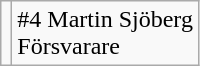<table class="wikitable">
<tr>
<td></td>
<td>#4 Martin Sjöberg<br>Försvarare</td>
</tr>
</table>
